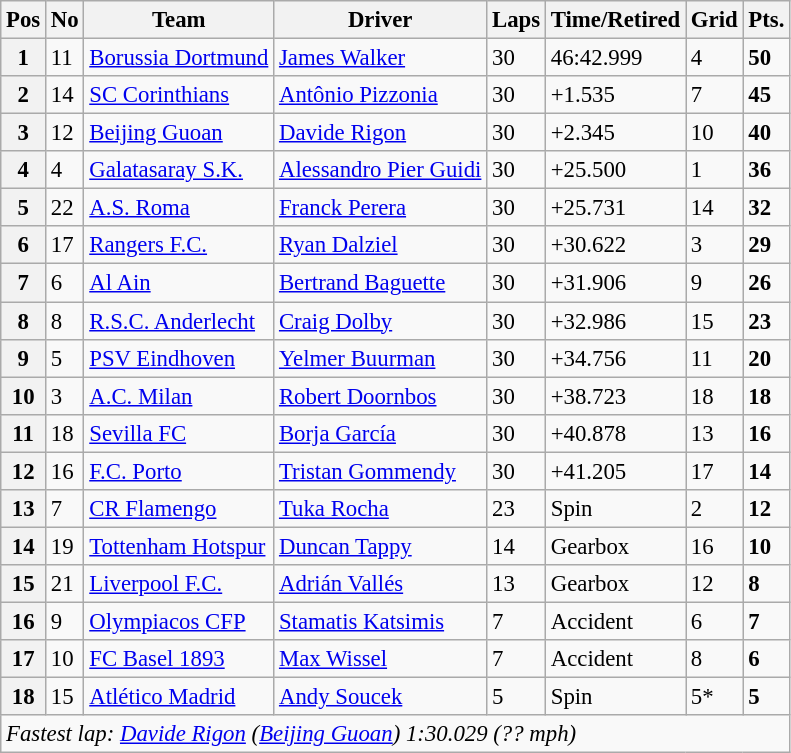<table class="wikitable" style="font-size: 95%">
<tr>
<th>Pos</th>
<th>No</th>
<th>Team</th>
<th>Driver</th>
<th>Laps</th>
<th>Time/Retired</th>
<th>Grid</th>
<th>Pts.</th>
</tr>
<tr>
<th>1</th>
<td>11</td>
<td> <a href='#'>Borussia Dortmund</a></td>
<td> <a href='#'>James Walker</a></td>
<td>30</td>
<td>46:42.999</td>
<td>4</td>
<td><strong>50</strong></td>
</tr>
<tr>
<th>2</th>
<td>14</td>
<td> <a href='#'>SC Corinthians</a></td>
<td> <a href='#'>Antônio Pizzonia</a></td>
<td>30</td>
<td>+1.535</td>
<td>7</td>
<td><strong>45</strong></td>
</tr>
<tr>
<th>3</th>
<td>12</td>
<td> <a href='#'>Beijing Guoan</a></td>
<td> <a href='#'>Davide Rigon</a></td>
<td>30</td>
<td>+2.345</td>
<td>10</td>
<td><strong>40</strong></td>
</tr>
<tr>
<th>4</th>
<td>4</td>
<td> <a href='#'>Galatasaray S.K.</a></td>
<td> <a href='#'>Alessandro Pier Guidi</a></td>
<td>30</td>
<td>+25.500</td>
<td>1</td>
<td><strong>36</strong></td>
</tr>
<tr>
<th>5</th>
<td>22</td>
<td> <a href='#'>A.S. Roma</a></td>
<td> <a href='#'>Franck Perera</a></td>
<td>30</td>
<td>+25.731</td>
<td>14</td>
<td><strong>32</strong></td>
</tr>
<tr>
<th>6</th>
<td>17</td>
<td> <a href='#'>Rangers F.C.</a></td>
<td> <a href='#'>Ryan Dalziel</a></td>
<td>30</td>
<td>+30.622</td>
<td>3</td>
<td><strong>29</strong></td>
</tr>
<tr>
<th>7</th>
<td>6</td>
<td> <a href='#'>Al Ain</a></td>
<td> <a href='#'>Bertrand Baguette</a></td>
<td>30</td>
<td>+31.906</td>
<td>9</td>
<td><strong>26</strong></td>
</tr>
<tr>
<th>8</th>
<td>8</td>
<td> <a href='#'>R.S.C. Anderlecht</a></td>
<td> <a href='#'>Craig Dolby</a></td>
<td>30</td>
<td>+32.986</td>
<td>15</td>
<td><strong>23</strong></td>
</tr>
<tr>
<th>9</th>
<td>5</td>
<td> <a href='#'>PSV Eindhoven</a></td>
<td> <a href='#'>Yelmer Buurman</a></td>
<td>30</td>
<td>+34.756</td>
<td>11</td>
<td><strong>20</strong></td>
</tr>
<tr>
<th>10</th>
<td>3</td>
<td> <a href='#'>A.C. Milan</a></td>
<td> <a href='#'>Robert Doornbos</a></td>
<td>30</td>
<td>+38.723</td>
<td>18</td>
<td><strong>18</strong></td>
</tr>
<tr>
<th>11</th>
<td>18</td>
<td> <a href='#'>Sevilla FC</a></td>
<td> <a href='#'>Borja García</a></td>
<td>30</td>
<td>+40.878</td>
<td>13</td>
<td><strong>16</strong></td>
</tr>
<tr>
<th>12</th>
<td>16</td>
<td> <a href='#'>F.C. Porto</a></td>
<td> <a href='#'>Tristan Gommendy</a></td>
<td>30</td>
<td>+41.205</td>
<td>17</td>
<td><strong>14</strong></td>
</tr>
<tr>
<th>13</th>
<td>7</td>
<td> <a href='#'>CR Flamengo</a></td>
<td> <a href='#'>Tuka Rocha</a></td>
<td>23</td>
<td>Spin</td>
<td>2</td>
<td><strong>12</strong></td>
</tr>
<tr>
<th>14</th>
<td>19</td>
<td> <a href='#'>Tottenham Hotspur</a></td>
<td> <a href='#'>Duncan Tappy</a></td>
<td>14</td>
<td>Gearbox</td>
<td>16</td>
<td><strong>10</strong></td>
</tr>
<tr>
<th>15</th>
<td>21</td>
<td> <a href='#'>Liverpool F.C.</a></td>
<td> <a href='#'>Adrián Vallés</a></td>
<td>13</td>
<td>Gearbox</td>
<td>12</td>
<td><strong>8</strong></td>
</tr>
<tr>
<th>16</th>
<td>9</td>
<td> <a href='#'>Olympiacos CFP</a></td>
<td> <a href='#'>Stamatis Katsimis</a></td>
<td>7</td>
<td>Accident</td>
<td>6</td>
<td><strong>7</strong></td>
</tr>
<tr>
<th>17</th>
<td>10</td>
<td> <a href='#'>FC Basel 1893</a></td>
<td> <a href='#'>Max Wissel</a></td>
<td>7</td>
<td>Accident</td>
<td>8</td>
<td><strong>6</strong></td>
</tr>
<tr>
<th>18</th>
<td>15</td>
<td> <a href='#'>Atlético Madrid</a></td>
<td> <a href='#'>Andy Soucek</a></td>
<td>5</td>
<td>Spin</td>
<td>5*</td>
<td><strong>5</strong></td>
</tr>
<tr>
<td colspan=8><em>Fastest lap: <a href='#'>Davide Rigon</a> (<a href='#'>Beijing Guoan</a>) 1:30.029 (?? mph)</em></td>
</tr>
</table>
